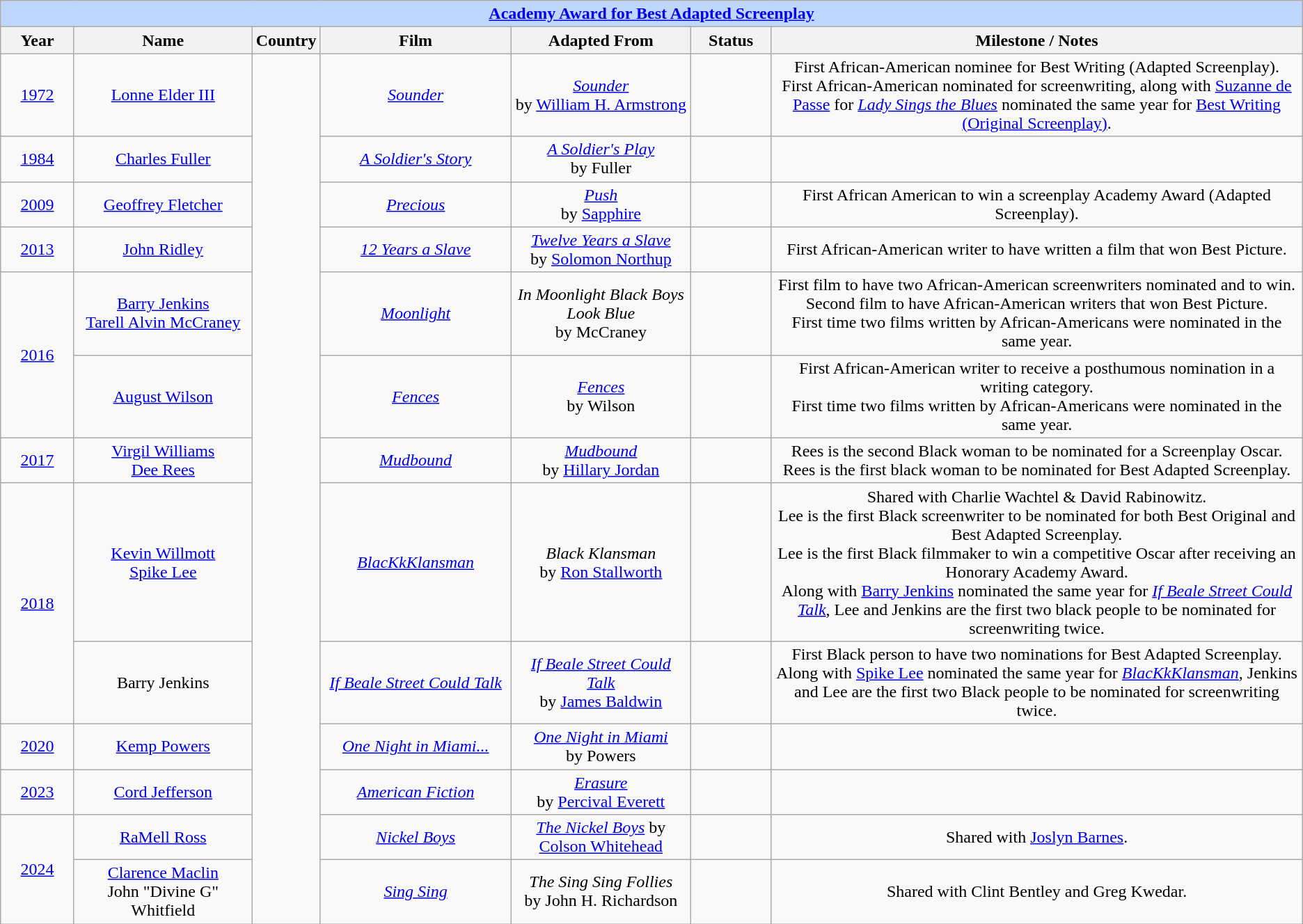<table class="wikitable" style="text-align: center">
<tr style="background:#bfd7ff;">
<td colspan="8" style="text-align:center;"><strong><a href='#'>Academy Award for Best Adapted Screenplay</a></strong></td>
</tr>
<tr style="background:#ebf5ff;">
<th style="width:075px;">Year</th>
<th style="width:200px;">Name</th>
<th style="width:50px;">Country</th>
<th style="width:200px;">Film</th>
<th style="width:200px;">Adapted From</th>
<th style="width:080px;">Status</th>
<th style="width:650px;">Milestone / Notes</th>
</tr>
<tr>
<td><a href='#'>1972</a></td>
<td><a href='#'>Lonne Elder III</a></td>
<td rowspan="13"><div></div></td>
<td><em><a href='#'>Sounder</a></em></td>
<td><em><a href='#'>Sounder</a></em><br>by <a href='#'>William H. Armstrong</a></td>
<td></td>
<td>First African-American nominee for Best Writing (Adapted Screenplay).<br>First African-American nominated for screenwriting, along with <a href='#'>Suzanne de Passe</a> for <em><a href='#'>Lady Sings the Blues</a></em> nominated the same year for <a href='#'>Best Writing (Original Screenplay)</a>.</td>
</tr>
<tr>
<td><a href='#'>1984</a></td>
<td><a href='#'>Charles Fuller</a></td>
<td><em><a href='#'>A Soldier's Story</a></em></td>
<td><em><a href='#'>A Soldier's Play</a></em><br>by Fuller</td>
<td></td>
<td></td>
</tr>
<tr>
<td><a href='#'>2009</a></td>
<td><a href='#'>Geoffrey Fletcher</a></td>
<td><em><a href='#'>Precious</a></em></td>
<td><em><a href='#'>Push</a></em><br>by <a href='#'>Sapphire</a></td>
<td></td>
<td>First African American to win a screenplay Academy Award (Adapted Screenplay).</td>
</tr>
<tr>
<td><a href='#'>2013</a></td>
<td><a href='#'>John Ridley</a></td>
<td><em><a href='#'>12 Years a Slave</a></em></td>
<td><em><a href='#'>Twelve Years a Slave</a></em><br>by <a href='#'>Solomon Northup</a></td>
<td></td>
<td>First African-American writer to have written a film that won Best Picture.</td>
</tr>
<tr>
<td rowspan="2"><a href='#'>2016</a></td>
<td><a href='#'>Barry Jenkins</a><br><a href='#'>Tarell Alvin McCraney</a></td>
<td><em><a href='#'>Moonlight</a></em></td>
<td><em>In Moonlight Black Boys Look Blue</em><br>by McCraney</td>
<td></td>
<td>First film to have two African-American screenwriters nominated and to win.<br>Second film to have African-American writers that won Best Picture. <br> First time two films written by African-Americans were nominated in the same year.</td>
</tr>
<tr>
<td><a href='#'>August Wilson</a></td>
<td><em><a href='#'>Fences</a></em></td>
<td><em><a href='#'>Fences</a></em> <br> by Wilson</td>
<td></td>
<td>First African-American writer to receive a posthumous nomination in a writing category.<br>First time two films written by African-Americans were nominated in the same year.</td>
</tr>
<tr>
<td><a href='#'>2017</a></td>
<td><a href='#'>Virgil Williams</a> <br> <a href='#'>Dee Rees</a></td>
<td><em><a href='#'>Mudbound</a></em></td>
<td><em><a href='#'>Mudbound</a></em> <br> by <a href='#'>Hillary Jordan</a></td>
<td></td>
<td>Rees is the second Black woman to be nominated for a Screenplay Oscar.<br> Rees is the first black woman to be nominated for Best Adapted Screenplay.</td>
</tr>
<tr>
<td rowspan="2"><a href='#'>2018</a></td>
<td><a href='#'>Kevin Willmott</a> <br> <a href='#'>Spike Lee</a></td>
<td><em><a href='#'>BlacKkKlansman</a></em></td>
<td><em>Black Klansman</em> <br> by <a href='#'>Ron Stallworth</a></td>
<td></td>
<td>Shared with Charlie Wachtel & David Rabinowitz.<br>Lee is the first Black screenwriter to be nominated for both Best Original and Best Adapted Screenplay.<br>Lee is the first Black filmmaker to win a competitive Oscar after receiving an Honorary Academy Award.<br>Along with <a href='#'>Barry Jenkins</a> nominated the same year for <em><a href='#'>If Beale Street Could Talk</a></em>, Lee and Jenkins are the first two black people to be nominated for screenwriting twice.</td>
</tr>
<tr>
<td>Barry Jenkins</td>
<td><em><a href='#'>If Beale Street Could Talk</a></em></td>
<td><em><a href='#'>If Beale Street Could Talk</a></em> <br> by <a href='#'>James Baldwin</a></td>
<td></td>
<td>First Black person to have two nominations for Best Adapted Screenplay.<br>Along with <a href='#'>Spike Lee</a> nominated the same year for <em><a href='#'>BlacKkKlansman</a></em>, Jenkins and Lee are the first two Black people to be nominated for screenwriting twice.</td>
</tr>
<tr>
<td><a href='#'>2020</a></td>
<td><a href='#'>Kemp Powers</a></td>
<td><em><a href='#'>One Night in Miami...</a></em></td>
<td><em><a href='#'>One Night in Miami</a></em><br> by Powers</td>
<td></td>
<td></td>
</tr>
<tr>
<td><a href='#'>2023</a></td>
<td><a href='#'>Cord Jefferson</a></td>
<td><em><a href='#'>American Fiction</a></em></td>
<td><em><a href='#'>Erasure</a></em><br> by <a href='#'>Percival Everett</a></td>
<td></td>
<td></td>
</tr>
<tr>
<td rowspan="2"><a href='#'>2024</a></td>
<td><a href='#'>RaMell Ross</a></td>
<td><em><a href='#'>Nickel Boys</a></em></td>
<td><em><a href='#'>The Nickel Boys</a></em> by <a href='#'>Colson Whitehead</a></td>
<td></td>
<td>Shared with <a href='#'>Joslyn Barnes</a>.</td>
</tr>
<tr>
<td><a href='#'>Clarence Maclin</a> <br> John "Divine G" Whitfield</td>
<td><em><a href='#'>Sing Sing</a></em></td>
<td><em>The Sing Sing Follies</em> <br> by John H. Richardson</td>
<td></td>
<td>Shared with Clint Bentley and Greg Kwedar.</td>
</tr>
</table>
